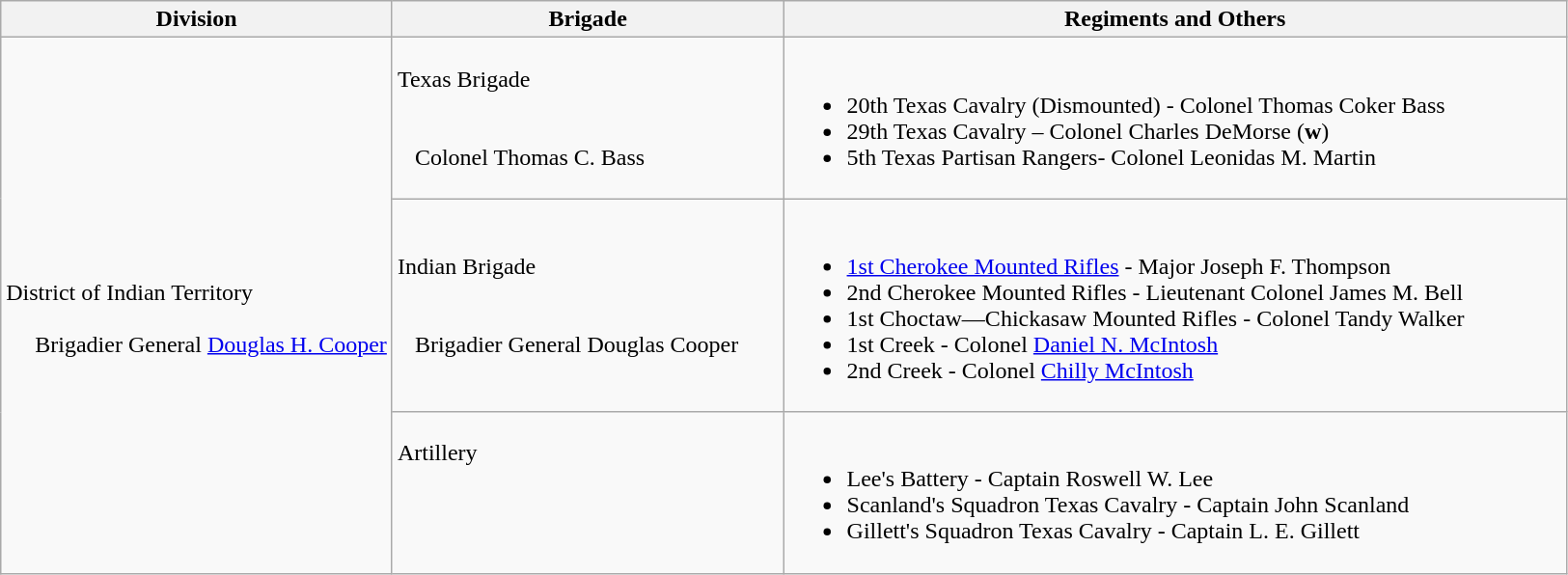<table class="wikitable">
<tr>
<th width=25%>Division</th>
<th width=25%>Brigade</th>
<th>Regiments and Others</th>
</tr>
<tr>
<td rowspan=3><br>District of Indian Territory<br><br>    
Brigadier General <a href='#'>Douglas H. Cooper</a></td>
<td>Texas Brigade<br><br><br>  
Colonel Thomas C. Bass</td>
<td><br><ul><li>20th Texas Cavalry (Dismounted) - Colonel Thomas Coker Bass</li><li>29th Texas Cavalry – Colonel Charles DeMorse (<strong>w</strong>)</li><li>5th Texas Partisan Rangers- Colonel Leonidas M. Martin</li></ul></td>
</tr>
<tr>
<td>Indian Brigade<br><br><br>  
Brigadier General Douglas Cooper</td>
<td><br><ul><li><a href='#'>1st Cherokee Mounted Rifles</a> - Major Joseph F. Thompson</li><li>2nd Cherokee Mounted Rifles - Lieutenant Colonel James M. Bell</li><li>1st Choctaw—Chickasaw Mounted Rifles - Colonel Tandy Walker</li><li>1st Creek - Colonel <a href='#'>Daniel N. McIntosh</a></li><li>2nd Creek - Colonel <a href='#'>Chilly McIntosh</a></li></ul></td>
</tr>
<tr>
<td>Artillery<br><br><br>  </td>
<td><br><ul><li>Lee's Battery - Captain Roswell W. Lee</li><li>Scanland's Squadron Texas Cavalry - Captain John Scanland</li><li>Gillett's Squadron Texas Cavalry - Captain L. E. Gillett</li></ul></td>
</tr>
</table>
